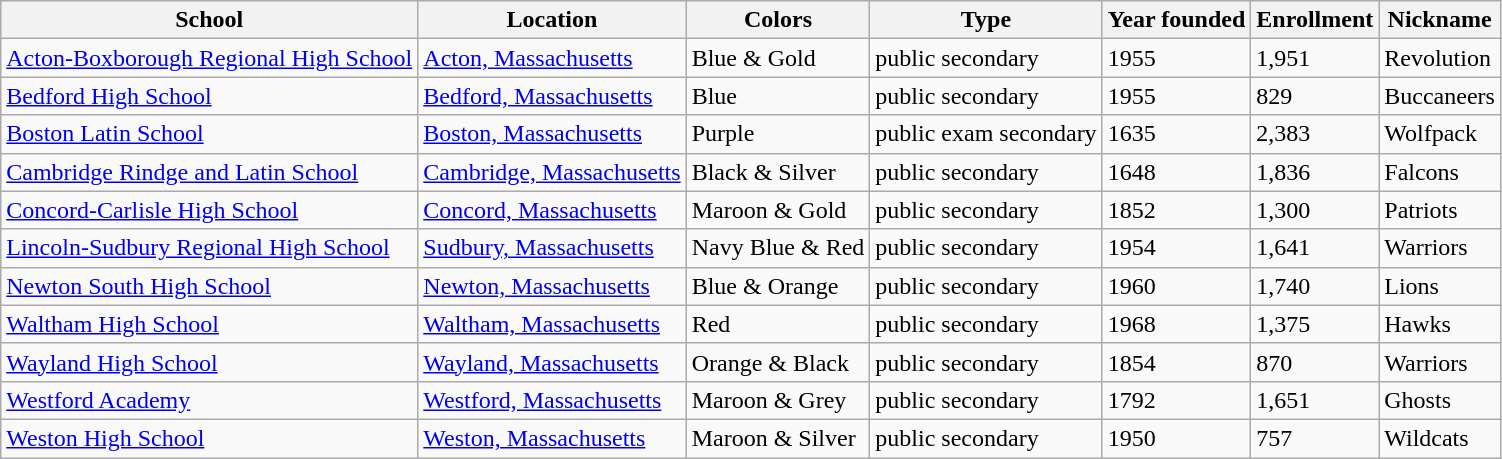<table class="wikitable sortable">
<tr>
<th>School</th>
<th>Location</th>
<th>Colors</th>
<th>Type</th>
<th>Year founded</th>
<th>Enrollment</th>
<th>Nickname</th>
</tr>
<tr>
<td><a href='#'>Acton-Boxborough Regional High School</a></td>
<td><a href='#'>Acton, Massachusetts</a></td>
<td>Blue & Gold </td>
<td>public secondary</td>
<td>1955</td>
<td>1,951</td>
<td>Revolution</td>
</tr>
<tr>
<td><a href='#'>Bedford High School</a></td>
<td><a href='#'>Bedford, Massachusetts</a></td>
<td>Blue </td>
<td>public secondary</td>
<td>1955</td>
<td>829</td>
<td>Buccaneers</td>
</tr>
<tr>
<td><a href='#'>Boston Latin School</a></td>
<td><a href='#'>Boston, Massachusetts</a></td>
<td>Purple </td>
<td>public exam secondary</td>
<td>1635</td>
<td>2,383</td>
<td>Wolfpack</td>
</tr>
<tr>
<td><a href='#'>Cambridge Rindge and Latin School</a></td>
<td><a href='#'>Cambridge, Massachusetts</a></td>
<td>Black & Silver </td>
<td>public secondary</td>
<td>1648</td>
<td>1,836</td>
<td>Falcons</td>
</tr>
<tr>
<td><a href='#'>Concord-Carlisle High School</a></td>
<td><a href='#'>Concord, Massachusetts</a></td>
<td>Maroon & Gold </td>
<td>public secondary</td>
<td>1852</td>
<td>1,300</td>
<td>Patriots</td>
</tr>
<tr>
<td><a href='#'>Lincoln-Sudbury Regional High School</a></td>
<td><a href='#'>Sudbury, Massachusetts</a></td>
<td>Navy Blue & Red </td>
<td>public secondary</td>
<td>1954</td>
<td>1,641</td>
<td>Warriors</td>
</tr>
<tr>
<td><a href='#'>Newton South High School</a></td>
<td><a href='#'>Newton, Massachusetts</a></td>
<td>Blue & Orange </td>
<td>public secondary</td>
<td>1960</td>
<td>1,740</td>
<td>Lions</td>
</tr>
<tr>
<td><a href='#'>Waltham High School</a></td>
<td><a href='#'>Waltham, Massachusetts</a></td>
<td>Red </td>
<td>public secondary</td>
<td>1968</td>
<td>1,375</td>
<td>Hawks</td>
</tr>
<tr>
<td><a href='#'>Wayland High School</a></td>
<td><a href='#'>Wayland, Massachusetts</a></td>
<td>Orange & Black </td>
<td>public secondary</td>
<td>1854</td>
<td>870</td>
<td>Warriors</td>
</tr>
<tr>
<td><a href='#'>Westford Academy</a></td>
<td><a href='#'>Westford, Massachusetts</a></td>
<td>Maroon & Grey </td>
<td>public secondary</td>
<td>1792</td>
<td>1,651</td>
<td>Ghosts</td>
</tr>
<tr>
<td><a href='#'>Weston High School</a></td>
<td><a href='#'>Weston, Massachusetts</a></td>
<td>Maroon & Silver </td>
<td>public secondary</td>
<td>1950</td>
<td>757</td>
<td>Wildcats</td>
</tr>
</table>
